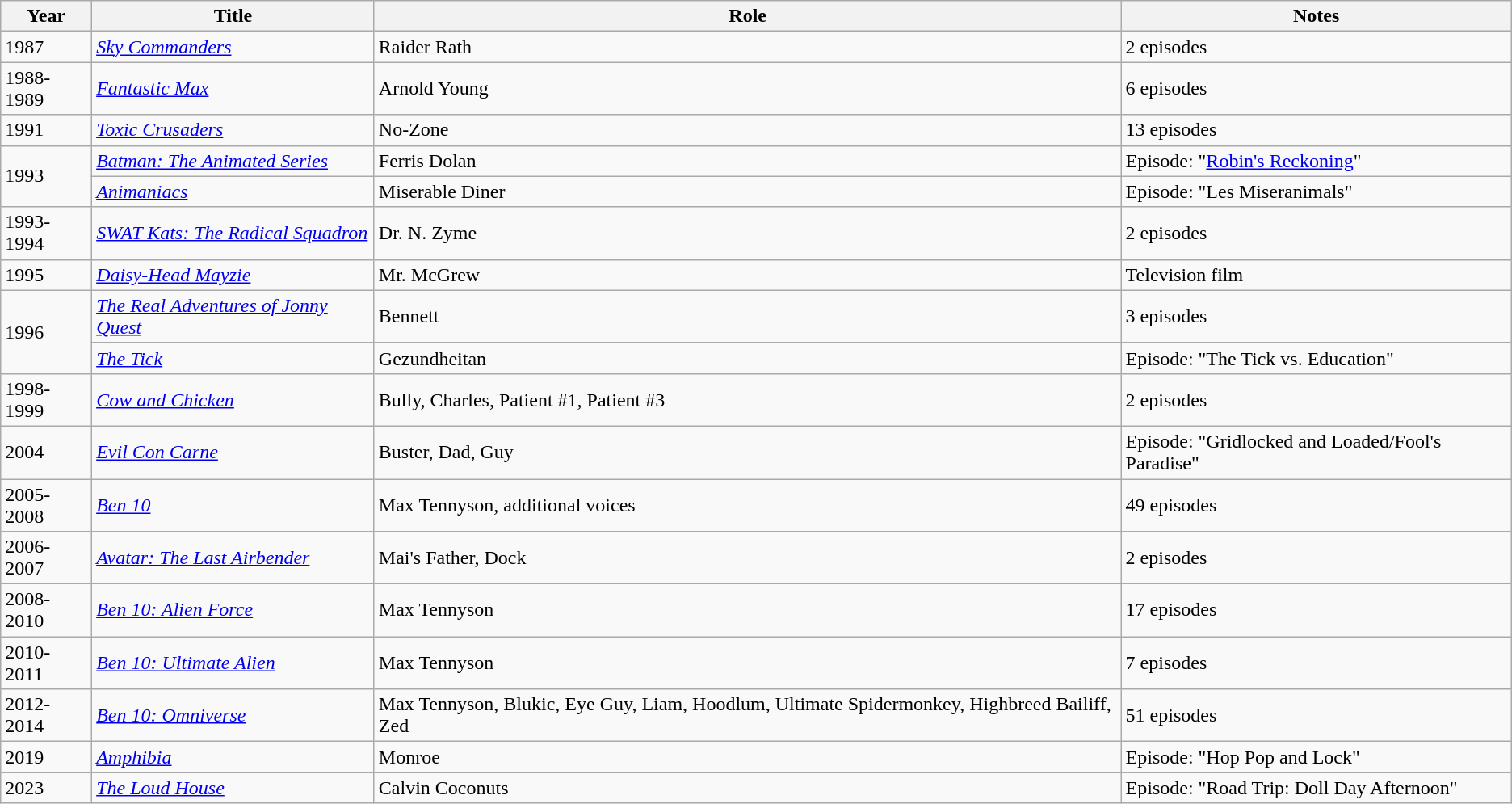<table class="wikitable sortable">
<tr>
<th>Year</th>
<th>Title</th>
<th>Role</th>
<th>Notes</th>
</tr>
<tr>
<td>1987</td>
<td><em><a href='#'>Sky Commanders</a></em></td>
<td>Raider Rath</td>
<td>2 episodes</td>
</tr>
<tr>
<td>1988-1989</td>
<td><em><a href='#'>Fantastic Max</a></em></td>
<td>Arnold Young</td>
<td>6 episodes</td>
</tr>
<tr>
<td>1991</td>
<td><em><a href='#'>Toxic Crusaders</a></em></td>
<td>No-Zone</td>
<td>13 episodes</td>
</tr>
<tr>
<td rowspan="2">1993</td>
<td><em><a href='#'>Batman: The Animated Series</a></em></td>
<td>Ferris Dolan</td>
<td>Episode: "<a href='#'>Robin's Reckoning</a>"</td>
</tr>
<tr>
<td><em><a href='#'>Animaniacs</a></em></td>
<td>Miserable Diner</td>
<td>Episode: "Les Miseranimals"</td>
</tr>
<tr>
<td>1993-1994</td>
<td><em><a href='#'>SWAT Kats: The Radical Squadron</a></em></td>
<td>Dr. N. Zyme</td>
<td>2 episodes</td>
</tr>
<tr>
<td>1995</td>
<td><em><a href='#'>Daisy-Head Mayzie</a></em></td>
<td>Mr. McGrew</td>
<td>Television film</td>
</tr>
<tr>
<td rowspan="2">1996</td>
<td><em><a href='#'>The Real Adventures of Jonny Quest</a></em></td>
<td>Bennett</td>
<td>3 episodes</td>
</tr>
<tr>
<td><em><a href='#'>The Tick</a></em></td>
<td>Gezundheitan</td>
<td>Episode: "The Tick vs. Education"</td>
</tr>
<tr>
<td>1998-1999</td>
<td><em><a href='#'>Cow and Chicken</a></em></td>
<td>Bully, Charles, Patient #1, Patient #3</td>
<td>2 episodes</td>
</tr>
<tr>
<td>2004</td>
<td><em><a href='#'>Evil Con Carne</a></em></td>
<td>Buster, Dad, Guy</td>
<td>Episode: "Gridlocked and Loaded/Fool's Paradise"</td>
</tr>
<tr>
<td>2005-2008</td>
<td><em><a href='#'>Ben 10</a></em></td>
<td>Max Tennyson, additional voices</td>
<td>49 episodes</td>
</tr>
<tr>
<td>2006-2007</td>
<td><em><a href='#'>Avatar: The Last Airbender</a></em></td>
<td>Mai's Father, Dock</td>
<td>2 episodes</td>
</tr>
<tr>
<td>2008-2010</td>
<td><em><a href='#'>Ben 10: Alien Force</a></em></td>
<td>Max Tennyson</td>
<td>17 episodes</td>
</tr>
<tr>
<td>2010-2011</td>
<td><em><a href='#'>Ben 10: Ultimate Alien</a></em></td>
<td>Max Tennyson</td>
<td>7 episodes</td>
</tr>
<tr>
<td>2012-2014</td>
<td><em><a href='#'>Ben 10: Omniverse</a></em></td>
<td>Max Tennyson, Blukic, Eye Guy, Liam, Hoodlum, Ultimate Spidermonkey, Highbreed Bailiff, Zed</td>
<td>51 episodes</td>
</tr>
<tr>
<td>2019</td>
<td><em><a href='#'>Amphibia</a></em></td>
<td>Monroe</td>
<td>Episode: "Hop Pop and Lock"</td>
</tr>
<tr>
<td>2023</td>
<td><em><a href='#'>The Loud House</a></em></td>
<td>Calvin Coconuts</td>
<td>Episode: "Road Trip: Doll Day Afternoon"</td>
</tr>
</table>
